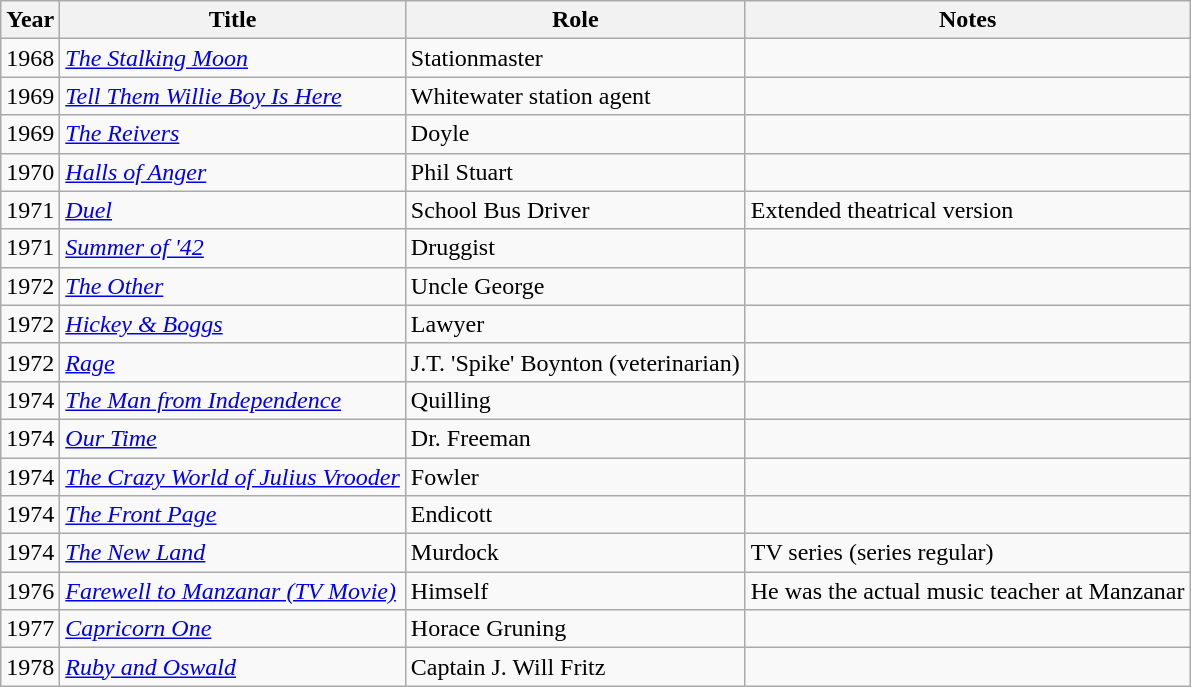<table class="wikitable">
<tr>
<th>Year</th>
<th>Title</th>
<th>Role</th>
<th>Notes</th>
</tr>
<tr>
<td>1968</td>
<td><em><a href='#'>The Stalking Moon</a></em></td>
<td>Stationmaster</td>
<td></td>
</tr>
<tr>
<td>1969</td>
<td><em><a href='#'>Tell Them Willie Boy Is Here</a></em></td>
<td>Whitewater station agent</td>
<td></td>
</tr>
<tr>
<td>1969</td>
<td><em><a href='#'>The Reivers</a></em></td>
<td>Doyle</td>
<td></td>
</tr>
<tr>
<td>1970</td>
<td><em><a href='#'>Halls of Anger</a></em></td>
<td>Phil Stuart</td>
<td></td>
</tr>
<tr>
<td>1971</td>
<td><em><a href='#'>Duel</a></em></td>
<td>School Bus Driver</td>
<td>Extended theatrical version</td>
</tr>
<tr>
<td>1971</td>
<td><em><a href='#'>Summer of '42</a></em></td>
<td>Druggist</td>
<td></td>
</tr>
<tr>
<td>1972</td>
<td><em><a href='#'>The Other</a></em></td>
<td>Uncle George</td>
<td></td>
</tr>
<tr>
<td>1972</td>
<td><em><a href='#'>Hickey & Boggs</a></em></td>
<td>Lawyer</td>
<td></td>
</tr>
<tr>
<td>1972</td>
<td><em><a href='#'>Rage</a></em></td>
<td>J.T. 'Spike' Boynton (veterinarian)</td>
<td></td>
</tr>
<tr>
<td>1974</td>
<td><em><a href='#'>The Man from Independence</a></em></td>
<td>Quilling</td>
<td></td>
</tr>
<tr>
<td>1974</td>
<td><em><a href='#'>Our Time</a></em></td>
<td>Dr. Freeman</td>
<td></td>
</tr>
<tr>
<td>1974</td>
<td><em><a href='#'>The Crazy World of Julius Vrooder</a></em></td>
<td>Fowler</td>
<td></td>
</tr>
<tr>
<td>1974</td>
<td><em><a href='#'>The Front Page</a></em></td>
<td>Endicott</td>
<td></td>
</tr>
<tr>
<td>1974</td>
<td><em><a href='#'>The New Land</a></em></td>
<td>Murdock</td>
<td>TV series (series regular)</td>
</tr>
<tr>
<td>1976</td>
<td><em><a href='#'>Farewell to Manzanar (TV Movie)</a></em></td>
<td>Himself</td>
<td>He was the actual music teacher at Manzanar</td>
</tr>
<tr>
<td>1977</td>
<td><em><a href='#'>Capricorn One</a></em></td>
<td>Horace Gruning</td>
<td></td>
</tr>
<tr>
<td>1978</td>
<td><em><a href='#'>Ruby and Oswald</a></em></td>
<td>Captain J. Will Fritz</td>
<td></td>
</tr>
</table>
